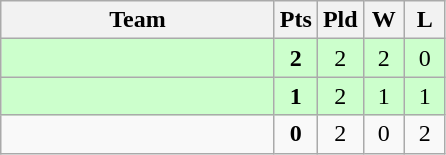<table class=wikitable style="text-align:center">
<tr>
<th width=175>Team</th>
<th width=20>Pts</th>
<th width=20>Pld</th>
<th width=20>W</th>
<th width=20>L</th>
</tr>
<tr bgcolor="#ccffcc">
<td style="text-align:left"></td>
<td><strong>2</strong></td>
<td>2</td>
<td>2</td>
<td>0</td>
</tr>
<tr bgcolor="#ccffcc">
<td style="text-align:left"></td>
<td><strong>1</strong></td>
<td>2</td>
<td>1</td>
<td>1</td>
</tr>
<tr>
<td style="text-align:left"></td>
<td><strong>0</strong></td>
<td>2</td>
<td>0</td>
<td>2</td>
</tr>
</table>
